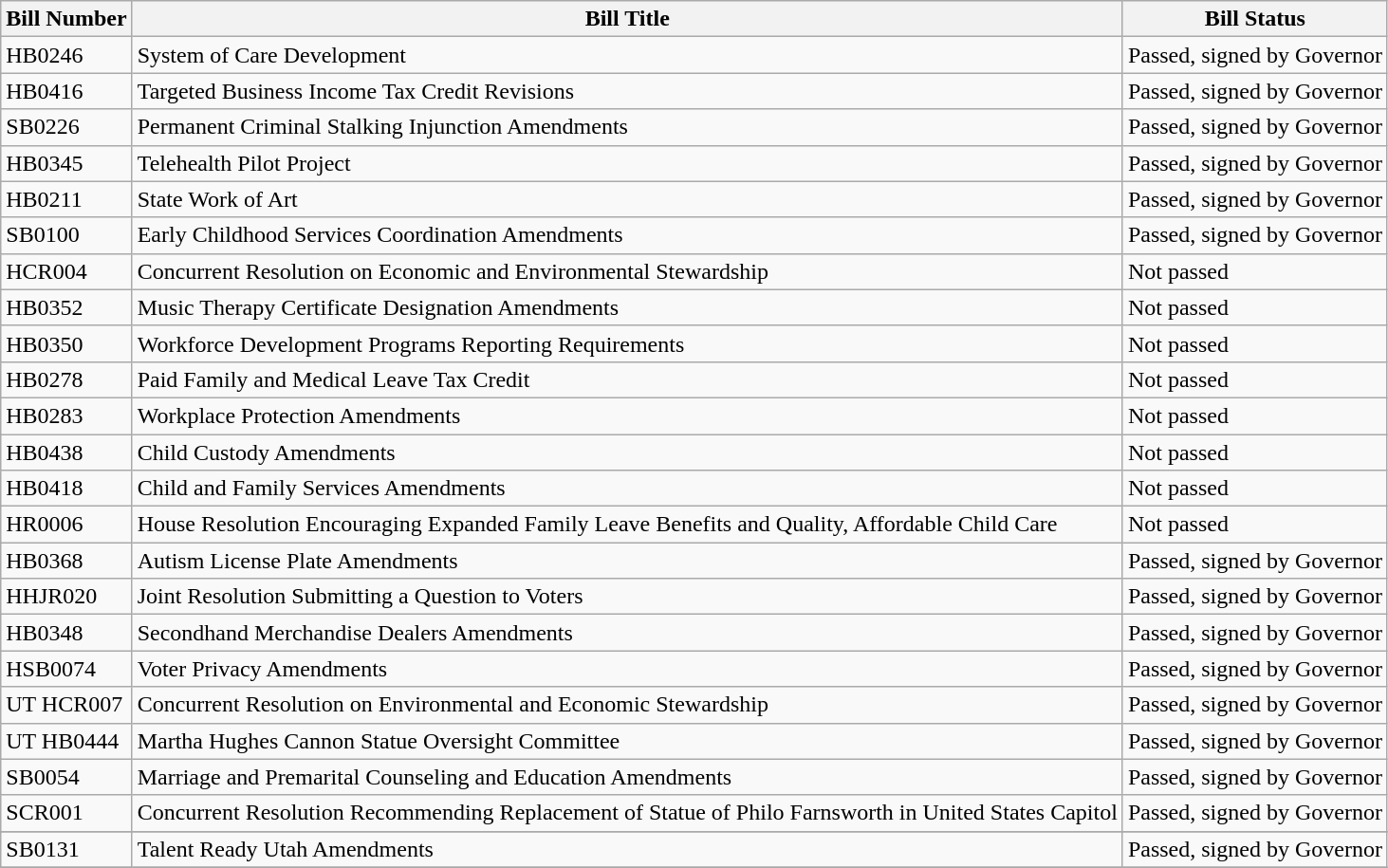<table class="wikitable">
<tr>
<th>Bill Number</th>
<th>Bill Title</th>
<th>Bill Status</th>
</tr>
<tr>
<td>HB0246</td>
<td>System of Care Development</td>
<td>Passed, signed by Governor</td>
</tr>
<tr>
<td>HB0416</td>
<td>Targeted Business Income Tax Credit Revisions</td>
<td>Passed, signed by Governor</td>
</tr>
<tr>
<td>SB0226</td>
<td>Permanent Criminal Stalking Injunction Amendments</td>
<td>Passed, signed by Governor</td>
</tr>
<tr>
<td>HB0345</td>
<td>Telehealth Pilot Project</td>
<td>Passed, signed by Governor</td>
</tr>
<tr>
<td>HB0211</td>
<td>State Work of Art</td>
<td>Passed, signed by Governor</td>
</tr>
<tr>
<td>SB0100</td>
<td>Early Childhood Services Coordination Amendments</td>
<td>Passed, signed by Governor</td>
</tr>
<tr>
<td>HCR004</td>
<td>Concurrent Resolution on Economic and Environmental Stewardship</td>
<td>Not passed</td>
</tr>
<tr>
<td>HB0352</td>
<td>Music Therapy Certificate Designation Amendments</td>
<td>Not passed</td>
</tr>
<tr>
<td>HB0350</td>
<td>Workforce Development Programs Reporting Requirements</td>
<td>Not passed</td>
</tr>
<tr>
<td>HB0278</td>
<td>Paid Family and Medical Leave Tax Credit</td>
<td>Not passed</td>
</tr>
<tr>
<td>HB0283</td>
<td>Workplace Protection Amendments</td>
<td>Not passed</td>
</tr>
<tr>
<td>HB0438</td>
<td>Child Custody Amendments</td>
<td>Not passed</td>
</tr>
<tr>
<td>HB0418</td>
<td>Child and Family Services Amendments</td>
<td>Not passed</td>
</tr>
<tr>
<td>HR0006</td>
<td>House Resolution Encouraging Expanded Family Leave Benefits and Quality, Affordable Child Care</td>
<td>Not passed</td>
</tr>
<tr>
<td>HB0368</td>
<td>Autism License Plate Amendments</td>
<td>Passed, signed by Governor</td>
</tr>
<tr>
<td>HHJR020</td>
<td>Joint Resolution Submitting a Question to Voters</td>
<td>Passed, signed by Governor</td>
</tr>
<tr>
<td>HB0348</td>
<td>Secondhand Merchandise Dealers Amendments</td>
<td>Passed, signed by Governor</td>
</tr>
<tr>
<td>HSB0074</td>
<td>Voter Privacy Amendments</td>
<td>Passed, signed by Governor</td>
</tr>
<tr>
<td>UT HCR007</td>
<td>Concurrent Resolution on Environmental and Economic Stewardship</td>
<td>Passed, signed by Governor</td>
</tr>
<tr>
<td>UT HB0444</td>
<td>Martha Hughes Cannon Statue Oversight Committee</td>
<td>Passed, signed by Governor</td>
</tr>
<tr>
<td>SB0054</td>
<td>Marriage and Premarital Counseling and Education Amendments</td>
<td>Passed, signed by Governor</td>
</tr>
<tr>
<td>SCR001</td>
<td>Concurrent Resolution Recommending Replacement of Statue of Philo Farnsworth in United States Capitol</td>
<td>Passed, signed by Governor</td>
</tr>
<tr>
</tr>
<tr HB0430 || Affordable Housing Amendments || Passed, signed by Governor>
</tr>
<tr>
<td>SB0131</td>
<td>Talent Ready Utah Amendments</td>
<td>Passed, signed by Governor</td>
</tr>
<tr>
</tr>
<tr HB0491 || Election Law Changes || Passed, signed by Governor>
</tr>
<tr>
</tr>
</table>
